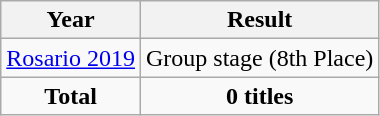<table class="wikitable" style="text-align: center;">
<tr>
<th>Year</th>
<th>Result</th>
</tr>
<tr>
<td style="text-align:left;"> <a href='#'>Rosario 2019</a></td>
<td>Group stage (8th Place)</td>
</tr>
<tr>
<td><strong>Total</strong></td>
<td><strong>0 titles</strong></td>
</tr>
</table>
